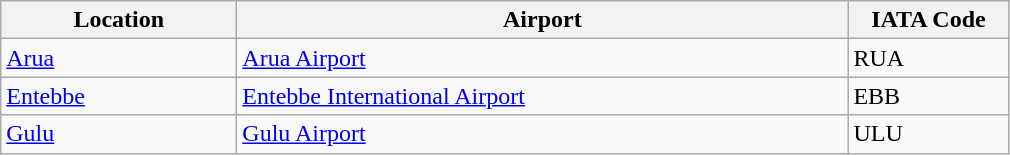<table class="wikitable">
<tr>
<th scope="col" style="width:150px;"><strong>Location</strong></th>
<th scope="col" style="width:400px;"><strong>Airport</strong></th>
<th scope="col" style="width:100px;"><strong>IATA Code</strong></th>
</tr>
<tr>
<td><a href='#'>Arua</a></td>
<td><a href='#'>Arua Airport</a></td>
<td>RUA</td>
</tr>
<tr>
<td><a href='#'>Entebbe</a></td>
<td><a href='#'>Entebbe International Airport</a></td>
<td>EBB</td>
</tr>
<tr>
<td><a href='#'>Gulu</a></td>
<td><a href='#'>Gulu Airport</a></td>
<td>ULU</td>
</tr>
</table>
